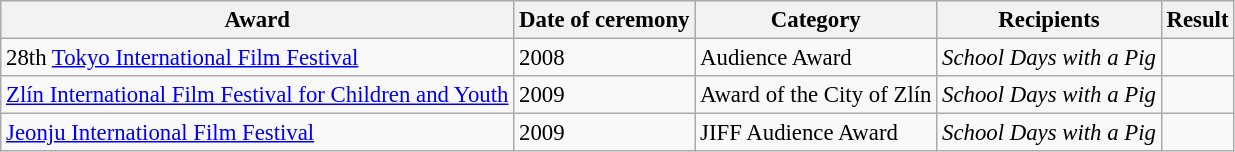<table class="wikitable" style="font-size: 95%;">
<tr>
<th>Award</th>
<th>Date of ceremony</th>
<th>Category</th>
<th>Recipients</th>
<th>Result</th>
</tr>
<tr>
<td>28th <a href='#'>Tokyo International Film Festival</a></td>
<td>2008</td>
<td>Audience Award</td>
<td><em>School Days with a Pig</em></td>
<td></td>
</tr>
<tr>
<td><a href='#'>Zlín International Film Festival for Children and Youth</a></td>
<td>2009</td>
<td>Award of the City of Zlín</td>
<td><em>School Days with a Pig</em></td>
<td></td>
</tr>
<tr>
<td><a href='#'>Jeonju International Film Festival</a></td>
<td>2009</td>
<td>JIFF Audience Award</td>
<td><em>School Days with a Pig</em></td>
<td></td>
</tr>
</table>
